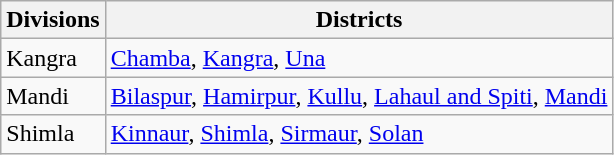<table class="wikitable sortable" style="text-align: left;">
<tr>
<th>Divisions</th>
<th>Districts</th>
</tr>
<tr>
<td>Kangra</td>
<td><a href='#'>Chamba</a>, <a href='#'>Kangra</a>, <a href='#'>Una</a></td>
</tr>
<tr>
<td>Mandi</td>
<td><a href='#'>Bilaspur</a>, <a href='#'>Hamirpur</a>, <a href='#'>Kullu</a>, <a href='#'>Lahaul and Spiti</a>, <a href='#'>Mandi</a></td>
</tr>
<tr>
<td>Shimla</td>
<td><a href='#'>Kinnaur</a>, <a href='#'>Shimla</a>, <a href='#'>Sirmaur</a>, <a href='#'>Solan</a></td>
</tr>
</table>
